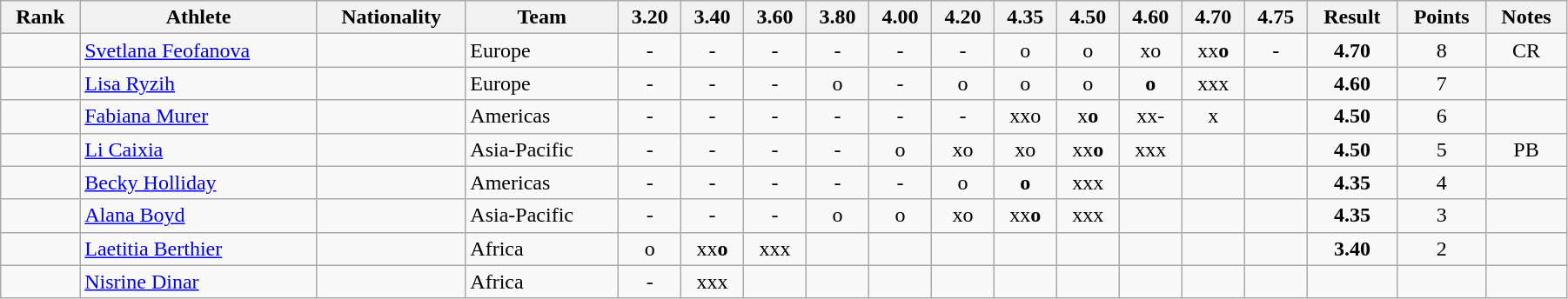<table class="wikitable sortable" style="text-align:center"  width="95%">
<tr>
<th>Rank</th>
<th>Athlete</th>
<th>Nationality</th>
<th>Team</th>
<th>3.20</th>
<th>3.40</th>
<th>3.60</th>
<th>3.80</th>
<th>4.00</th>
<th>4.20</th>
<th>4.35</th>
<th>4.50</th>
<th>4.60</th>
<th>4.70</th>
<th>4.75</th>
<th>Result</th>
<th>Points</th>
<th>Notes</th>
</tr>
<tr>
<td></td>
<td align="left"><a href='#'>Svetlana Feofanova</a></td>
<td align=left></td>
<td align=left>Europe</td>
<td>-</td>
<td>-</td>
<td>-</td>
<td>-</td>
<td>-</td>
<td>-</td>
<td>o</td>
<td>o</td>
<td>xo</td>
<td>xx<strong>o</strong></td>
<td>-</td>
<td><strong>4.70</strong></td>
<td>8</td>
<td>CR</td>
</tr>
<tr>
<td></td>
<td align="left"><a href='#'>Lisa Ryzih</a></td>
<td align=left></td>
<td align=left>Europe</td>
<td>-</td>
<td>-</td>
<td>-</td>
<td>o</td>
<td>-</td>
<td>o</td>
<td>o</td>
<td>o</td>
<td><strong>o</strong></td>
<td>xxx</td>
<td></td>
<td><strong>4.60</strong></td>
<td>7</td>
<td></td>
</tr>
<tr>
<td></td>
<td align="left"><a href='#'>Fabiana Murer</a></td>
<td align=left></td>
<td align=left>Americas</td>
<td>-</td>
<td>-</td>
<td>-</td>
<td>-</td>
<td>-</td>
<td>-</td>
<td>xxo</td>
<td>x<strong>o</strong></td>
<td>xx-</td>
<td>x</td>
<td></td>
<td><strong>4.50</strong></td>
<td>6</td>
<td></td>
</tr>
<tr>
<td></td>
<td align="left"><a href='#'>Li Caixia</a></td>
<td align=left></td>
<td align=left>Asia-Pacific</td>
<td>-</td>
<td>-</td>
<td>-</td>
<td>-</td>
<td>o</td>
<td>xo</td>
<td>xo</td>
<td>xx<strong>o</strong></td>
<td>xxx</td>
<td></td>
<td></td>
<td><strong>4.50</strong></td>
<td>5</td>
<td>PB</td>
</tr>
<tr>
<td></td>
<td align="left"><a href='#'>Becky Holliday</a></td>
<td align=left></td>
<td align=left>Americas</td>
<td>-</td>
<td>-</td>
<td>-</td>
<td>-</td>
<td>-</td>
<td>o</td>
<td><strong>o</strong></td>
<td>xxx</td>
<td></td>
<td></td>
<td></td>
<td><strong>4.35</strong></td>
<td>4</td>
<td></td>
</tr>
<tr>
<td></td>
<td align="left"><a href='#'>Alana Boyd</a></td>
<td align=left></td>
<td align=left>Asia-Pacific</td>
<td>-</td>
<td>-</td>
<td>-</td>
<td>o</td>
<td>o</td>
<td>xo</td>
<td>xx<strong>o</strong></td>
<td>xxx</td>
<td></td>
<td></td>
<td></td>
<td><strong>4.35</strong></td>
<td>3</td>
<td></td>
</tr>
<tr>
<td></td>
<td align="left"><a href='#'>Laetitia Berthier</a></td>
<td align=left></td>
<td align=left>Africa</td>
<td>o</td>
<td>xx<strong>o</strong></td>
<td>xxx</td>
<td></td>
<td></td>
<td></td>
<td></td>
<td></td>
<td></td>
<td></td>
<td></td>
<td><strong>3.40</strong></td>
<td>2</td>
<td></td>
</tr>
<tr>
<td></td>
<td align="left"><a href='#'>Nisrine Dinar</a></td>
<td align=left></td>
<td align=left>Africa</td>
<td>-</td>
<td>xxx</td>
<td></td>
<td></td>
<td></td>
<td></td>
<td></td>
<td></td>
<td></td>
<td></td>
<td></td>
<td><strong></strong></td>
<td></td>
<td></td>
</tr>
</table>
